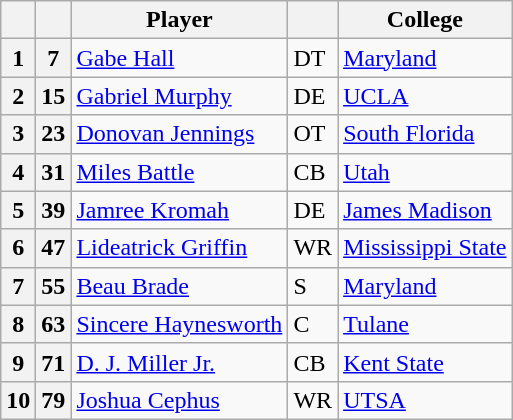<table class="wikitable sortable">
<tr>
<th></th>
<th></th>
<th>Player</th>
<th></th>
<th>College</th>
</tr>
<tr>
<th>1</th>
<th>7</th>
<td><a href='#'>Gabe Hall</a></td>
<td>DT</td>
<td><a href='#'>Maryland</a></td>
</tr>
<tr>
<th>2</th>
<th>15</th>
<td><a href='#'>Gabriel Murphy</a></td>
<td>DE</td>
<td><a href='#'>UCLA</a></td>
</tr>
<tr>
<th>3</th>
<th>23</th>
<td><a href='#'>Donovan Jennings</a></td>
<td>OT</td>
<td><a href='#'>South Florida</a></td>
</tr>
<tr>
<th>4</th>
<th>31</th>
<td><a href='#'>Miles Battle</a></td>
<td>CB</td>
<td><a href='#'>Utah</a></td>
</tr>
<tr>
<th>5</th>
<th>39</th>
<td><a href='#'>Jamree Kromah</a></td>
<td>DE</td>
<td><a href='#'>James Madison</a></td>
</tr>
<tr>
<th>6</th>
<th>47</th>
<td><a href='#'>Lideatrick Griffin</a></td>
<td>WR</td>
<td><a href='#'>Mississippi State</a></td>
</tr>
<tr>
<th>7</th>
<th>55</th>
<td><a href='#'>Beau Brade</a></td>
<td>S</td>
<td><a href='#'>Maryland</a></td>
</tr>
<tr>
<th>8</th>
<th>63</th>
<td><a href='#'>Sincere Haynesworth</a></td>
<td>C</td>
<td><a href='#'>Tulane</a></td>
</tr>
<tr>
<th>9</th>
<th>71</th>
<td><a href='#'>D. J. Miller Jr.</a></td>
<td>CB</td>
<td><a href='#'>Kent State</a></td>
</tr>
<tr>
<th>10</th>
<th>79</th>
<td><a href='#'>Joshua Cephus</a></td>
<td>WR</td>
<td><a href='#'>UTSA</a></td>
</tr>
</table>
